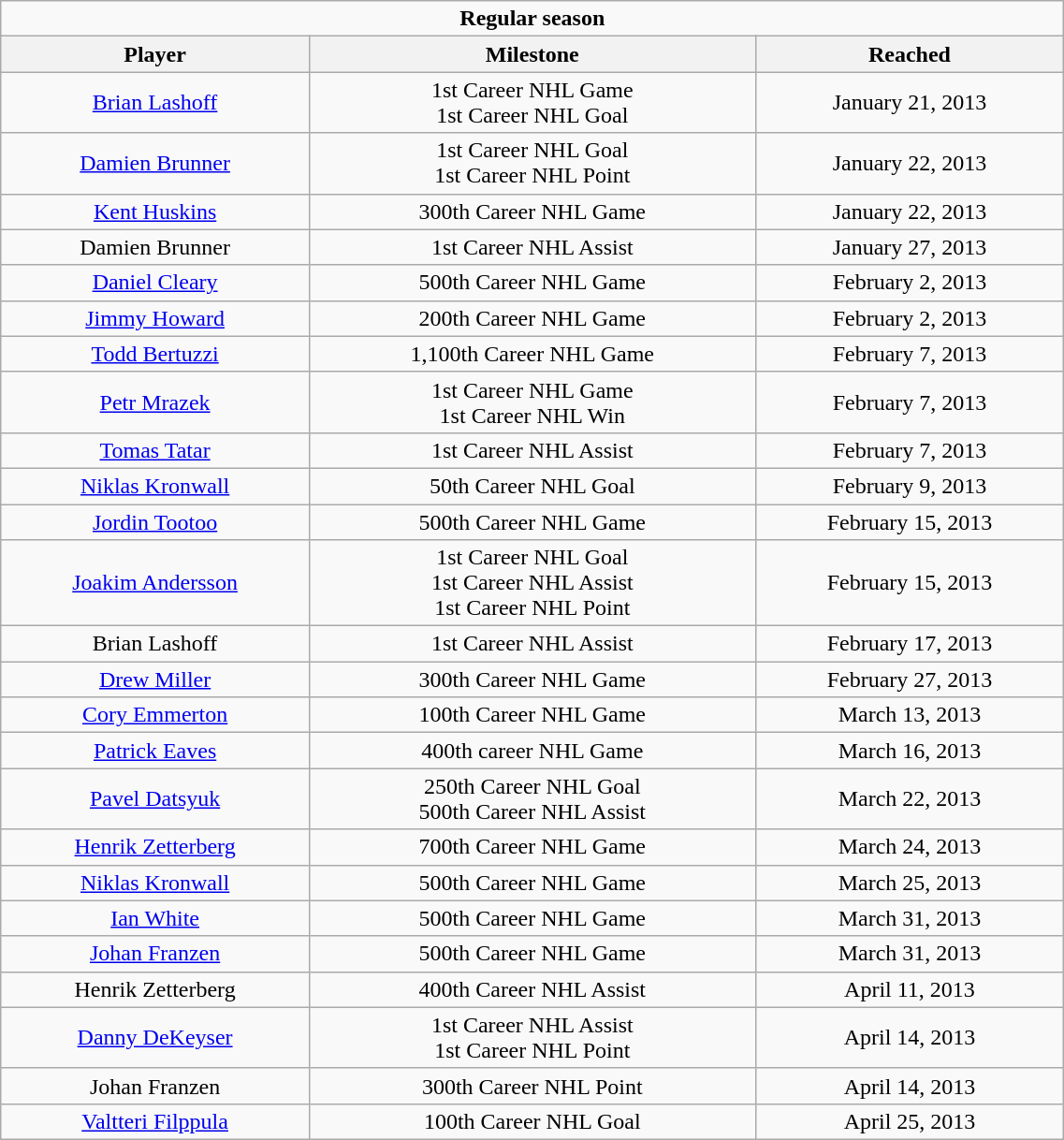<table class="wikitable" style="width:60%; text-align:center;">
<tr>
<td colspan="10" style="text-align:center;"><strong>Regular season</strong></td>
</tr>
<tr>
<th>Player</th>
<th>Milestone</th>
<th>Reached</th>
</tr>
<tr>
<td><a href='#'>Brian Lashoff</a></td>
<td>1st Career NHL Game<br>1st Career NHL Goal</td>
<td>January 21, 2013</td>
</tr>
<tr>
<td><a href='#'>Damien Brunner</a></td>
<td>1st Career NHL Goal<br>1st Career NHL Point</td>
<td>January 22, 2013</td>
</tr>
<tr>
<td><a href='#'>Kent Huskins</a></td>
<td>300th Career NHL Game</td>
<td>January 22, 2013</td>
</tr>
<tr>
<td>Damien Brunner</td>
<td>1st Career NHL Assist</td>
<td>January 27, 2013</td>
</tr>
<tr>
<td><a href='#'>Daniel Cleary</a></td>
<td>500th Career NHL Game</td>
<td>February 2, 2013</td>
</tr>
<tr>
<td><a href='#'>Jimmy Howard</a></td>
<td>200th Career NHL Game</td>
<td>February 2, 2013</td>
</tr>
<tr>
<td><a href='#'>Todd Bertuzzi</a></td>
<td>1,100th Career NHL Game</td>
<td>February 7, 2013</td>
</tr>
<tr>
<td><a href='#'>Petr Mrazek</a></td>
<td>1st Career NHL Game<br>1st Career NHL Win</td>
<td>February 7, 2013</td>
</tr>
<tr>
<td><a href='#'>Tomas Tatar</a></td>
<td>1st Career NHL Assist</td>
<td>February 7, 2013</td>
</tr>
<tr>
<td><a href='#'>Niklas Kronwall</a></td>
<td>50th Career NHL Goal</td>
<td>February 9, 2013</td>
</tr>
<tr>
<td><a href='#'>Jordin Tootoo</a></td>
<td>500th Career NHL Game</td>
<td>February 15, 2013</td>
</tr>
<tr>
<td><a href='#'>Joakim Andersson</a></td>
<td>1st Career NHL Goal<br>1st Career NHL Assist<br>1st Career NHL Point</td>
<td>February 15, 2013</td>
</tr>
<tr>
<td>Brian Lashoff</td>
<td>1st Career NHL Assist</td>
<td>February 17, 2013</td>
</tr>
<tr>
<td><a href='#'>Drew Miller</a></td>
<td>300th Career NHL Game</td>
<td>February 27, 2013</td>
</tr>
<tr>
<td><a href='#'>Cory Emmerton</a></td>
<td>100th Career NHL Game</td>
<td>March 13, 2013</td>
</tr>
<tr>
<td><a href='#'>Patrick Eaves</a></td>
<td>400th career NHL Game</td>
<td>March 16, 2013</td>
</tr>
<tr>
<td><a href='#'>Pavel Datsyuk</a></td>
<td>250th Career NHL Goal<br>500th Career NHL Assist</td>
<td>March 22, 2013</td>
</tr>
<tr>
<td><a href='#'>Henrik Zetterberg</a></td>
<td>700th Career NHL Game</td>
<td>March 24, 2013</td>
</tr>
<tr>
<td><a href='#'>Niklas Kronwall</a></td>
<td>500th Career NHL Game</td>
<td>March 25, 2013</td>
</tr>
<tr>
<td><a href='#'>Ian White</a></td>
<td>500th Career NHL Game</td>
<td>March 31, 2013</td>
</tr>
<tr>
<td><a href='#'>Johan Franzen</a></td>
<td>500th Career NHL Game</td>
<td>March 31, 2013</td>
</tr>
<tr>
<td>Henrik Zetterberg</td>
<td>400th Career NHL Assist</td>
<td>April 11, 2013</td>
</tr>
<tr>
<td><a href='#'>Danny DeKeyser</a></td>
<td>1st Career NHL Assist<br>1st Career NHL Point</td>
<td>April 14, 2013</td>
</tr>
<tr>
<td>Johan Franzen</td>
<td>300th Career NHL Point</td>
<td>April 14, 2013</td>
</tr>
<tr>
<td><a href='#'>Valtteri Filppula</a></td>
<td>100th Career NHL Goal</td>
<td>April 25, 2013</td>
</tr>
</table>
